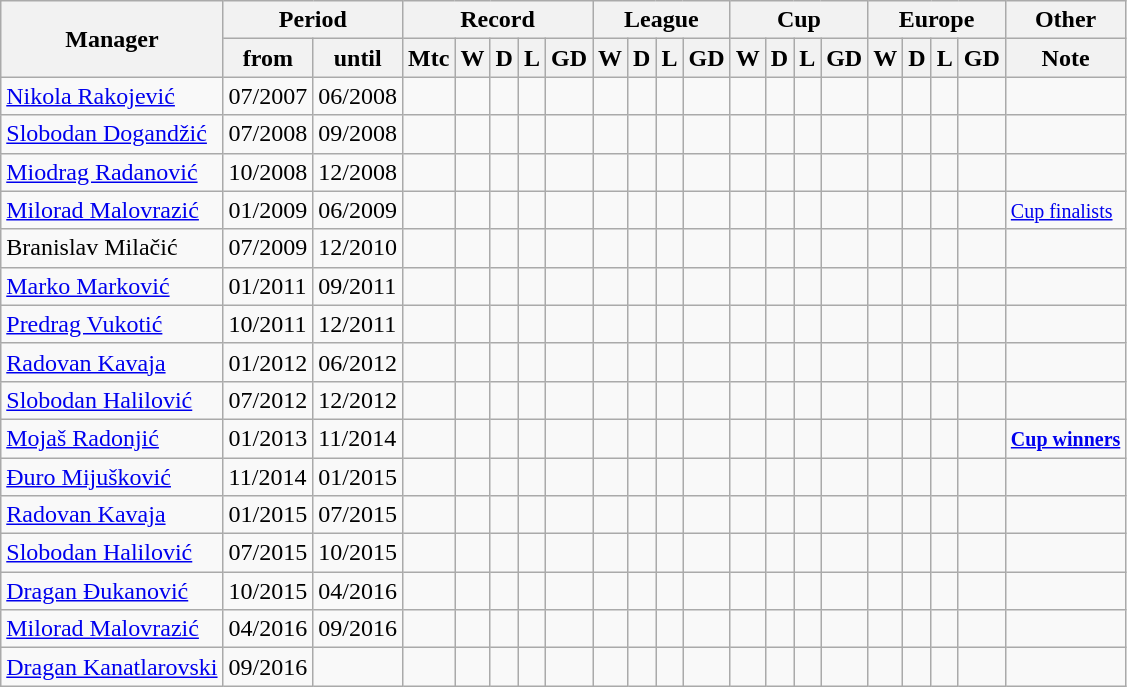<table class="wikitable">
<tr>
<th rowspan=2>Manager</th>
<th colspan=2>Period</th>
<th colspan=5>Record</th>
<th colspan=4>League</th>
<th colspan=4>Cup</th>
<th colspan=4>Europe</th>
<th>Other</th>
</tr>
<tr>
<th>from</th>
<th>until</th>
<th width="10">Mtc</th>
<th width="10">W</th>
<th width="10">D</th>
<th width="10">L</th>
<th width="10">GD</th>
<th width="10">W</th>
<th width="10">D</th>
<th width="10">L</th>
<th width="10">GD</th>
<th width="10">W</th>
<th width="10">D</th>
<th width="10">L</th>
<th width="10">GD</th>
<th width="10">W</th>
<th width="10">D</th>
<th width="10">L</th>
<th width="10">GD</th>
<th>Note</th>
</tr>
<tr>
<td> <a href='#'>Nikola Rakojević</a></td>
<td>07/2007</td>
<td>06/2008</td>
<td></td>
<td></td>
<td></td>
<td></td>
<td></td>
<td></td>
<td></td>
<td></td>
<td></td>
<td></td>
<td></td>
<td></td>
<td></td>
<td></td>
<td></td>
<td></td>
<td></td>
<td></td>
</tr>
<tr>
<td> <a href='#'>Slobodan Dogandžić</a></td>
<td>07/2008</td>
<td>09/2008</td>
<td></td>
<td></td>
<td></td>
<td></td>
<td></td>
<td></td>
<td></td>
<td></td>
<td></td>
<td></td>
<td></td>
<td></td>
<td></td>
<td></td>
<td></td>
<td></td>
<td></td>
<td></td>
</tr>
<tr>
<td> <a href='#'>Miodrag Radanović</a></td>
<td>10/2008</td>
<td>12/2008</td>
<td></td>
<td></td>
<td></td>
<td></td>
<td></td>
<td></td>
<td></td>
<td></td>
<td></td>
<td></td>
<td></td>
<td></td>
<td></td>
<td></td>
<td></td>
<td></td>
<td></td>
<td></td>
</tr>
<tr>
<td> <a href='#'>Milorad Malovrazić</a></td>
<td>01/2009</td>
<td>06/2009</td>
<td></td>
<td></td>
<td></td>
<td></td>
<td></td>
<td></td>
<td></td>
<td></td>
<td></td>
<td></td>
<td></td>
<td></td>
<td></td>
<td></td>
<td></td>
<td></td>
<td></td>
<td><small><a href='#'>Cup finalists</a></small></td>
</tr>
<tr>
<td> Branislav Milačić</td>
<td>07/2009</td>
<td>12/2010</td>
<td></td>
<td></td>
<td></td>
<td></td>
<td></td>
<td></td>
<td></td>
<td></td>
<td></td>
<td></td>
<td></td>
<td></td>
<td></td>
<td></td>
<td></td>
<td></td>
<td></td>
<td></td>
</tr>
<tr>
<td> <a href='#'>Marko Marković</a></td>
<td>01/2011</td>
<td>09/2011</td>
<td></td>
<td></td>
<td></td>
<td></td>
<td></td>
<td></td>
<td></td>
<td></td>
<td></td>
<td></td>
<td></td>
<td></td>
<td></td>
<td></td>
<td></td>
<td></td>
<td></td>
<td></td>
</tr>
<tr>
<td> <a href='#'>Predrag Vukotić</a></td>
<td>10/2011</td>
<td>12/2011</td>
<td></td>
<td></td>
<td></td>
<td></td>
<td></td>
<td></td>
<td></td>
<td></td>
<td></td>
<td></td>
<td></td>
<td></td>
<td></td>
<td></td>
<td></td>
<td></td>
<td></td>
<td></td>
</tr>
<tr>
<td> <a href='#'>Radovan Kavaja</a></td>
<td>01/2012</td>
<td>06/2012</td>
<td></td>
<td></td>
<td></td>
<td></td>
<td></td>
<td></td>
<td></td>
<td></td>
<td></td>
<td></td>
<td></td>
<td></td>
<td></td>
<td></td>
<td></td>
<td></td>
<td></td>
<td></td>
</tr>
<tr>
<td> <a href='#'>Slobodan Halilović</a></td>
<td>07/2012</td>
<td>12/2012</td>
<td></td>
<td></td>
<td></td>
<td></td>
<td></td>
<td></td>
<td></td>
<td></td>
<td></td>
<td></td>
<td></td>
<td></td>
<td></td>
<td></td>
<td></td>
<td></td>
<td></td>
<td></td>
</tr>
<tr>
<td> <a href='#'>Mojaš Radonjić</a></td>
<td>01/2013</td>
<td>11/2014</td>
<td></td>
<td></td>
<td></td>
<td></td>
<td></td>
<td></td>
<td></td>
<td></td>
<td></td>
<td></td>
<td></td>
<td></td>
<td></td>
<td></td>
<td></td>
<td></td>
<td></td>
<td><small><strong><a href='#'>Cup winners</a></strong></small></td>
</tr>
<tr>
<td> <a href='#'>Đuro Mijušković</a></td>
<td>11/2014</td>
<td>01/2015</td>
<td></td>
<td></td>
<td></td>
<td></td>
<td></td>
<td></td>
<td></td>
<td></td>
<td></td>
<td></td>
<td></td>
<td></td>
<td></td>
<td></td>
<td></td>
<td></td>
<td></td>
<td></td>
</tr>
<tr>
<td> <a href='#'>Radovan Kavaja</a></td>
<td>01/2015</td>
<td>07/2015</td>
<td></td>
<td></td>
<td></td>
<td></td>
<td></td>
<td></td>
<td></td>
<td></td>
<td></td>
<td></td>
<td></td>
<td></td>
<td></td>
<td></td>
<td></td>
<td></td>
<td></td>
<td></td>
</tr>
<tr>
<td> <a href='#'>Slobodan Halilović</a></td>
<td>07/2015</td>
<td>10/2015</td>
<td></td>
<td></td>
<td></td>
<td></td>
<td></td>
<td></td>
<td></td>
<td></td>
<td></td>
<td></td>
<td></td>
<td></td>
<td></td>
<td></td>
<td></td>
<td></td>
<td></td>
<td></td>
</tr>
<tr>
<td> <a href='#'>Dragan Đukanović</a></td>
<td>10/2015</td>
<td>04/2016</td>
<td></td>
<td></td>
<td></td>
<td></td>
<td></td>
<td></td>
<td></td>
<td></td>
<td></td>
<td></td>
<td></td>
<td></td>
<td></td>
<td></td>
<td></td>
<td></td>
<td></td>
<td></td>
</tr>
<tr>
<td> <a href='#'>Milorad Malovrazić</a></td>
<td>04/2016</td>
<td>09/2016</td>
<td></td>
<td></td>
<td></td>
<td></td>
<td></td>
<td></td>
<td></td>
<td></td>
<td></td>
<td></td>
<td></td>
<td></td>
<td></td>
<td></td>
<td></td>
<td></td>
<td></td>
<td></td>
</tr>
<tr>
<td> <a href='#'>Dragan Kanatlarovski</a></td>
<td>09/2016</td>
<td></td>
<td></td>
<td></td>
<td></td>
<td></td>
<td></td>
<td></td>
<td></td>
<td></td>
<td></td>
<td></td>
<td></td>
<td></td>
<td></td>
<td></td>
<td></td>
<td></td>
<td></td>
<td></td>
</tr>
</table>
